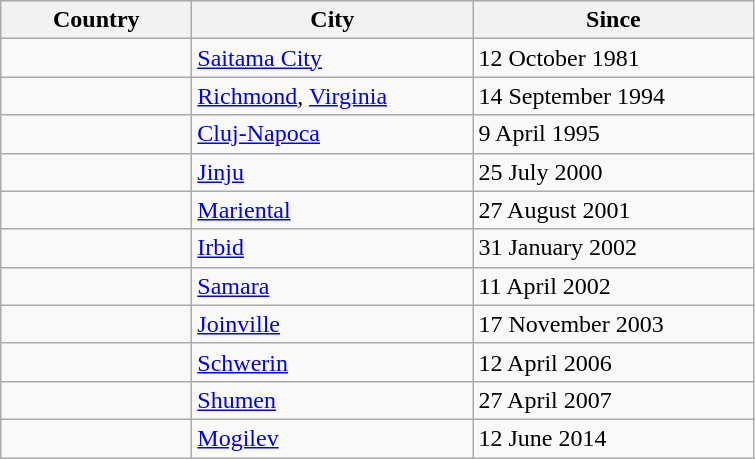<table class="wikitable" "text-align:left;font-size:100%;"|>
<tr>
<th style="height:17px; width:120px;">Country</th>
<th ! style="width:180px;">City</th>
<th ! style="width:180px;">Since</th>
</tr>
<tr>
<td ! !></td>
<td ! !> <a href='#'>Saitama City</a></td>
<td ! !>12 October 1981</td>
</tr>
<tr>
<td ! !></td>
<td ! !> <a href='#'>Richmond</a>, <a href='#'>Virginia</a></td>
<td ! !>14 September 1994</td>
</tr>
<tr>
<td ! !></td>
<td ! !> <a href='#'>Cluj-Napoca</a></td>
<td ! !>9 April 1995</td>
</tr>
<tr>
<td ! !></td>
<td ! !><a href='#'>Jinju</a></td>
<td ! !>25 July 2000</td>
</tr>
<tr>
<td ! !></td>
<td ! !> <a href='#'>Mariental</a></td>
<td ! !>27 August 2001</td>
</tr>
<tr>
<td ! !></td>
<td ! !><a href='#'>Irbid</a></td>
<td ! !>31 January 2002</td>
</tr>
<tr>
<td ! !></td>
<td ! !> <a href='#'>Samara</a></td>
<td ! !>11 April 2002</td>
</tr>
<tr>
<td ! !></td>
<td ! !> <a href='#'>Joinville</a></td>
<td ! !>17 November 2003</td>
</tr>
<tr>
<td ! !></td>
<td ! !> <a href='#'>Schwerin</a></td>
<td ! !>12 April 2006</td>
</tr>
<tr>
<td ! !></td>
<td ! !> <a href='#'>Shumen</a></td>
<td ! !>27 April 2007</td>
</tr>
<tr>
<td ! !></td>
<td ! !> <a href='#'>Mogilev</a></td>
<td ! !>12 June 2014</td>
</tr>
</table>
